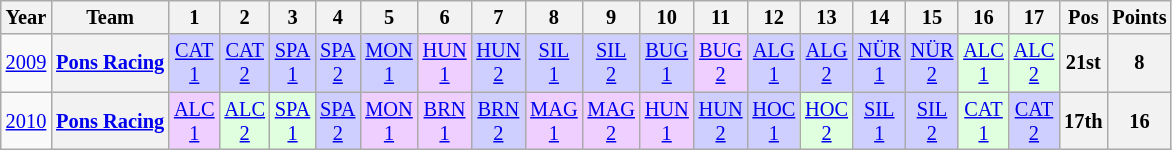<table class="wikitable" style="text-align:center; font-size:85%">
<tr>
<th>Year</th>
<th>Team</th>
<th>1</th>
<th>2</th>
<th>3</th>
<th>4</th>
<th>5</th>
<th>6</th>
<th>7</th>
<th>8</th>
<th>9</th>
<th>10</th>
<th>11</th>
<th>12</th>
<th>13</th>
<th>14</th>
<th>15</th>
<th>16</th>
<th>17</th>
<th>Pos</th>
<th>Points</th>
</tr>
<tr>
<td><a href='#'>2009</a></td>
<th nowrap><a href='#'>Pons Racing</a></th>
<td style="background:#CFCFFF;"><a href='#'>CAT<br>1</a><br></td>
<td style="background:#CFCFFF;"><a href='#'>CAT<br>2</a><br></td>
<td style="background:#CFCFFF;"><a href='#'>SPA<br>1</a><br></td>
<td style="background:#CFCFFF;"><a href='#'>SPA<br>2</a><br></td>
<td style="background:#CFCFFF;"><a href='#'>MON<br>1</a><br></td>
<td style="background:#EFCFFF;"><a href='#'>HUN<br>1</a><br></td>
<td style="background:#CFCFFF;"><a href='#'>HUN<br>2</a><br></td>
<td style="background:#CFCFFF;"><a href='#'>SIL<br>1</a><br></td>
<td style="background:#CFCFFF;"><a href='#'>SIL<br>2</a><br></td>
<td style="background:#CFCFFF;"><a href='#'>BUG<br>1</a><br></td>
<td style="background:#EFCFFF;"><a href='#'>BUG<br>2</a><br></td>
<td style="background:#CFCFFF;"><a href='#'>ALG<br>1</a><br></td>
<td style="background:#CFCFFF;"><a href='#'>ALG<br>2</a><br></td>
<td style="background:#CFCFFF;"><a href='#'>NÜR<br>1</a><br></td>
<td style="background:#CFCFFF;"><a href='#'>NÜR<br>2</a><br></td>
<td style="background:#DFFFDF;"><a href='#'>ALC<br>1</a><br></td>
<td style="background:#DFFFDF;"><a href='#'>ALC<br>2</a><br></td>
<th>21st</th>
<th>8</th>
</tr>
<tr>
<td><a href='#'>2010</a></td>
<th nowrap><a href='#'>Pons Racing</a></th>
<td style="background:#EFCFFF;"><a href='#'>ALC<br>1</a><br></td>
<td style="background:#DFFFDF;"><a href='#'>ALC<br>2</a><br></td>
<td style="background:#DFFFDF;"><a href='#'>SPA<br>1</a><br></td>
<td style="background:#CFCFFF;"><a href='#'>SPA<br>2</a><br></td>
<td style="background:#EFCFFF;"><a href='#'>MON<br>1</a><br></td>
<td style="background:#EFCFFF;"><a href='#'>BRN<br>1</a><br></td>
<td style="background:#CFCFFF;"><a href='#'>BRN<br>2</a><br></td>
<td style="background:#EFCFFF;"><a href='#'>MAG<br>1</a><br></td>
<td style="background:#EFCFFF;"><a href='#'>MAG<br>2</a><br></td>
<td style="background:#EFCFFF;"><a href='#'>HUN<br>1</a><br></td>
<td style="background:#CFCFFF;"><a href='#'>HUN<br>2</a><br></td>
<td style="background:#CFCFFF;"><a href='#'>HOC<br>1</a><br></td>
<td style="background:#DFFFDF;"><a href='#'>HOC<br>2</a><br></td>
<td style="background:#CFCFFF;"><a href='#'>SIL<br>1</a><br></td>
<td style="background:#CFCFFF;"><a href='#'>SIL<br>2</a><br></td>
<td style="background:#DFFFDF;"><a href='#'>CAT<br>1</a><br></td>
<td style="background:#CFCFFF;"><a href='#'>CAT<br>2</a><br></td>
<th>17th</th>
<th>16</th>
</tr>
</table>
